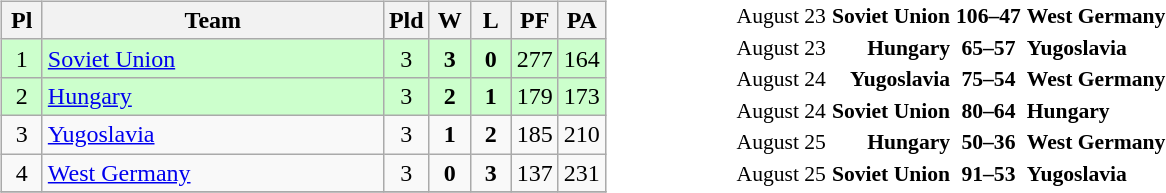<table>
<tr>
<td width="50%"><br><table class="wikitable" style="text-align: center;">
<tr>
<th width=20>Pl</th>
<th width=220>Team</th>
<th width=20>Pld</th>
<th width=20>W</th>
<th width=20>L</th>
<th width=20>PF</th>
<th width=20>PA</th>
</tr>
<tr bgcolor=ccffcc>
<td>1</td>
<td align="left"> <a href='#'>Soviet Union</a></td>
<td>3</td>
<td><strong>3</strong></td>
<td><strong>0</strong></td>
<td>277</td>
<td>164</td>
</tr>
<tr bgcolor=ccffcc>
<td>2</td>
<td align="left"> <a href='#'>Hungary</a></td>
<td>3</td>
<td><strong>2</strong></td>
<td><strong>1</strong></td>
<td>179</td>
<td>173</td>
</tr>
<tr>
<td>3</td>
<td align="left"> <a href='#'>Yugoslavia</a></td>
<td>3</td>
<td><strong>1</strong></td>
<td><strong>2</strong></td>
<td>185</td>
<td>210</td>
</tr>
<tr>
<td>4</td>
<td align="left"> <a href='#'>West Germany</a></td>
<td>3</td>
<td><strong>0</strong></td>
<td><strong>3</strong></td>
<td>137</td>
<td>231</td>
</tr>
<tr>
</tr>
</table>
</td>
<td><br><table style="font-size:90%; margin: 0 auto;">
<tr>
<td>August 23</td>
<td align="right"><strong>Soviet Union</strong> </td>
<td align="center"><strong>106–47</strong></td>
<td><strong> West Germany</strong></td>
</tr>
<tr>
<td>August 23</td>
<td align="right"><strong>Hungary</strong> </td>
<td align="center"><strong>65–57</strong></td>
<td><strong> Yugoslavia</strong></td>
</tr>
<tr>
<td>August 24</td>
<td align="right"><strong>Yugoslavia</strong> </td>
<td align="center"><strong>75–54</strong></td>
<td><strong> West Germany</strong></td>
</tr>
<tr>
<td>August 24</td>
<td align="right"><strong>Soviet Union</strong> </td>
<td align="center"><strong>80–64</strong></td>
<td><strong> Hungary</strong></td>
</tr>
<tr>
<td>August 25</td>
<td align="right"><strong>Hungary</strong> </td>
<td align="center"><strong>50–36</strong></td>
<td><strong> West Germany</strong></td>
</tr>
<tr>
<td>August 25</td>
<td align="right"><strong>Soviet Union</strong> </td>
<td align="center"><strong>91–53</strong></td>
<td><strong> Yugoslavia</strong></td>
</tr>
<tr>
</tr>
</table>
</td>
</tr>
</table>
